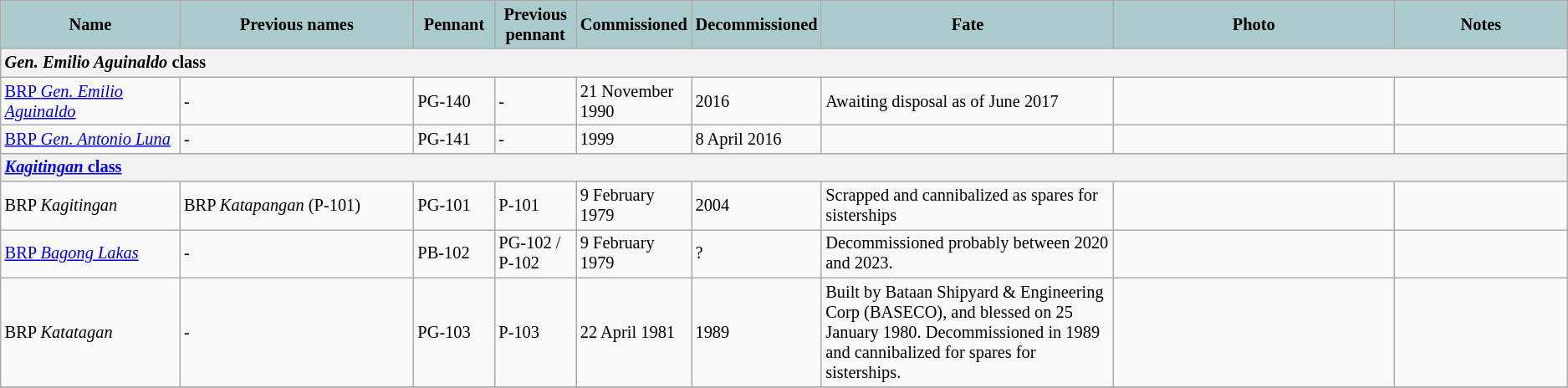<table class="wikitable" style="font-size:85%;">
<tr>
<th style="text-align: center; background: #aacccc;" width="150">Name</th>
<th style="text-align: center; background: #aacccc;" width="200">Previous names</th>
<th style="text-align: center; background: #aacccc;" width="60">Pennant</th>
<th style="text-align: center; background: #aacccc;" width="60">Previous pennant</th>
<th style="text-align: center; background: #aacccc;" width="50">Commissioned</th>
<th style="text-align: center; background: #aacccc;" width="50">Decommissioned</th>
<th style="text-align: center; background: #aacccc;" width="250">Fate</th>
<th style="text-align: center; background: #aacccc;" width="250">Photo</th>
<th style="text-align: center; background: #aacccc;" width="150">Notes</th>
</tr>
<tr>
<th style="text-align: left;" colspan="9"><em>Gen. Emilio Aguinaldo</em> class</th>
</tr>
<tr>
<td><a href='#'>BRP <em>Gen. Emilio Aguinaldo</em></a></td>
<td>-</td>
<td>PG-140</td>
<td>-</td>
<td>21 November 1990</td>
<td>2016</td>
<td>Awaiting disposal as of June 2017</td>
<td></td>
<td></td>
</tr>
<tr>
<td><a href='#'>BRP <em>Gen. Antonio Luna</em></a></td>
<td>-</td>
<td>PG-141</td>
<td>-</td>
<td>1999</td>
<td>8 April 2016</td>
<td></td>
<td></td>
<td></td>
</tr>
<tr>
<th style="text-align: left;" colspan="9"><a href='#'><em>Kagitingan</em> class</a></th>
</tr>
<tr>
<td>BRP <em>Kagitingan</em></td>
<td>BRP <em>Katapangan</em> (P-101)</td>
<td>PG-101</td>
<td>P-101</td>
<td>9 February 1979</td>
<td>2004</td>
<td>Scrapped and cannibalized as spares for sisterships</td>
<td></td>
<td></td>
</tr>
<tr>
<td><a href='#'>BRP <em>Bagong Lakas</em></a></td>
<td>-</td>
<td>PB-102</td>
<td>PG-102 / P-102</td>
<td>9 February 1979</td>
<td>?</td>
<td>Decommissioned probably between 2020 and 2023.</td>
<td></td>
<td></td>
</tr>
<tr>
<td>BRP <em>Katatagan</em></td>
<td>-</td>
<td>PG-103</td>
<td>P-103</td>
<td>22 April 1981</td>
<td>1989</td>
<td>Built by Bataan Shipyard & Engineering Corp (BASECO), and blessed on 25 January 1980. Decommissioned in 1989 and cannibalized for spares for sisterships.</td>
<td></td>
<td></td>
</tr>
<tr>
</tr>
</table>
